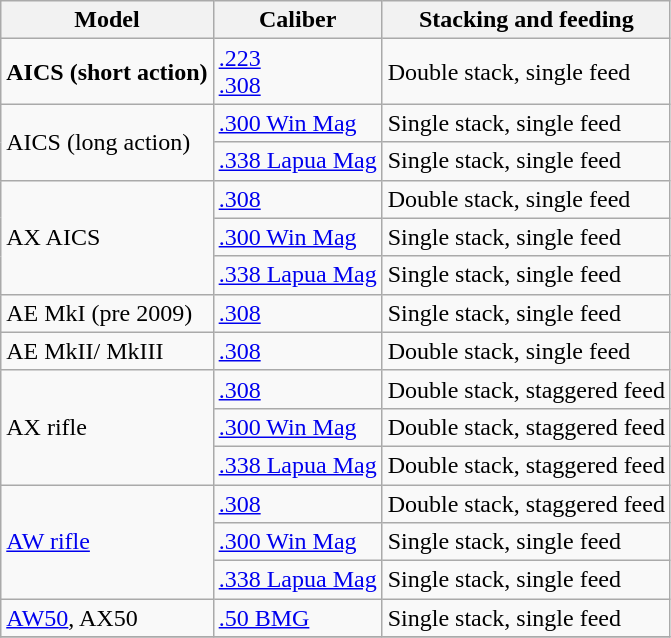<table class="wikitable" style="text-align: left;">
<tr>
<th>Model</th>
<th>Caliber</th>
<th>Stacking and feeding</th>
</tr>
<tr>
<td><strong>AICS (short action)</strong></td>
<td><a href='#'>.223</a><br><a href='#'>.308</a></td>
<td>Double stack, single feed</td>
</tr>
<tr>
<td rowspan="2">AICS (long action)</td>
<td><a href='#'>.300 Win Mag</a></td>
<td>Single stack, single feed</td>
</tr>
<tr>
<td><a href='#'>.338 Lapua Mag</a></td>
<td>Single stack, single feed</td>
</tr>
<tr>
<td rowspan="3">AX AICS</td>
<td><a href='#'>.308</a></td>
<td>Double stack, single feed</td>
</tr>
<tr>
<td><a href='#'>.300 Win Mag</a></td>
<td>Single stack, single feed</td>
</tr>
<tr>
<td><a href='#'>.338 Lapua Mag</a></td>
<td>Single stack, single feed</td>
</tr>
<tr>
<td>AE MkI (pre 2009)</td>
<td><a href='#'>.308</a></td>
<td>Single stack, single feed</td>
</tr>
<tr>
<td>AE MkII/ MkIII</td>
<td><a href='#'>.308</a></td>
<td>Double stack, single feed</td>
</tr>
<tr>
<td rowspan="3">AX rifle</td>
<td><a href='#'>.308</a></td>
<td>Double stack, staggered feed</td>
</tr>
<tr>
<td><a href='#'>.300 Win Mag</a></td>
<td>Double stack, staggered feed</td>
</tr>
<tr>
<td><a href='#'>.338 Lapua Mag</a></td>
<td>Double stack, staggered feed</td>
</tr>
<tr>
<td rowspan="3"><a href='#'>AW rifle</a></td>
<td><a href='#'>.308</a></td>
<td>Double stack, staggered feed</td>
</tr>
<tr>
<td><a href='#'>.300 Win Mag</a></td>
<td>Single stack, single feed</td>
</tr>
<tr>
<td><a href='#'>.338 Lapua Mag</a></td>
<td>Single stack, single feed</td>
</tr>
<tr>
<td><a href='#'>AW50</a>, AX50</td>
<td><a href='#'>.50 BMG</a></td>
<td>Single stack, single feed</td>
</tr>
<tr>
</tr>
</table>
